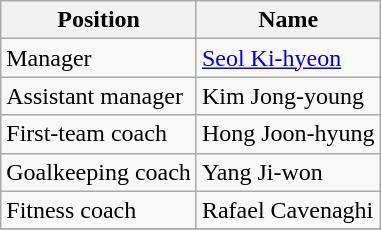<table class="wikitable">
<tr>
<th>Position</th>
<th>Name</th>
</tr>
<tr>
<td>Manager</td>
<td> <a href='#'>Seol Ki-hyeon</a></td>
</tr>
<tr>
<td>Assistant manager</td>
<td> Kim Jong-young</td>
</tr>
<tr>
<td>First-team coach</td>
<td> Hong Joon-hyung</td>
</tr>
<tr>
<td>Goalkeeping coach</td>
<td> Yang Ji-won</td>
</tr>
<tr>
<td>Fitness coach</td>
<td> Rafael Cavenaghi</td>
</tr>
<tr>
</tr>
</table>
